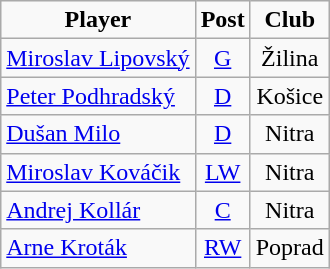<table class="wikitable" style="text-align: center;">
<tr>
<td><strong>Player</strong></td>
<td><strong>Post</strong></td>
<td><strong>Club</strong></td>
</tr>
<tr>
<td align="left"> <a href='#'>Miroslav Lipovský</a></td>
<td><a href='#'>G</a></td>
<td>Žilina</td>
</tr>
<tr>
<td align="left"> <a href='#'>Peter Podhradský</a></td>
<td><a href='#'>D</a></td>
<td>Košice</td>
</tr>
<tr>
<td align="left"> <a href='#'>Dušan Milo</a></td>
<td><a href='#'>D</a></td>
<td>Nitra</td>
</tr>
<tr>
<td align="left"> <a href='#'>Miroslav Kováčik</a></td>
<td><a href='#'>LW</a></td>
<td>Nitra</td>
</tr>
<tr>
<td align="left"> <a href='#'>Andrej Kollár</a></td>
<td><a href='#'>C</a></td>
<td>Nitra</td>
</tr>
<tr>
<td align="left"> <a href='#'>Arne Kroták</a></td>
<td><a href='#'>RW</a></td>
<td>Poprad</td>
</tr>
</table>
